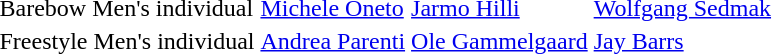<table>
<tr>
<td>Barebow Men's individual<br></td>
<td> <a href='#'>Michele Oneto</a></td>
<td> <a href='#'>Jarmo Hilli</a></td>
<td> <a href='#'>Wolfgang Sedmak</a></td>
</tr>
<tr>
<td>Freestyle Men's individual<br></td>
<td> <a href='#'>Andrea Parenti</a></td>
<td> <a href='#'>Ole Gammelgaard</a></td>
<td> <a href='#'>Jay Barrs</a></td>
</tr>
</table>
